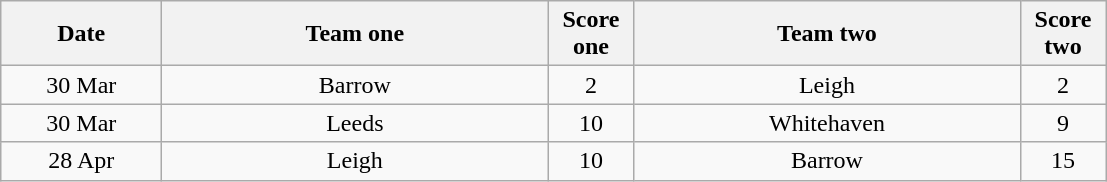<table class="wikitable" style="text-align: center">
<tr>
<th width=100>Date</th>
<th width=250>Team one</th>
<th width=50>Score one</th>
<th width=250>Team two</th>
<th width=50>Score two</th>
</tr>
<tr>
<td>30 Mar</td>
<td>Barrow</td>
<td>2</td>
<td>Leigh</td>
<td>2</td>
</tr>
<tr>
<td>30 Mar</td>
<td>Leeds</td>
<td>10</td>
<td>Whitehaven</td>
<td>9</td>
</tr>
<tr>
<td>28 Apr</td>
<td>Leigh</td>
<td>10</td>
<td>Barrow</td>
<td>15</td>
</tr>
</table>
